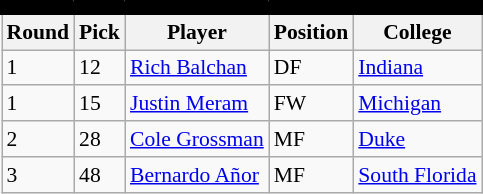<table class="wikitable sortable" style="text-align:center; font-size:90%; text-align:left;">
<tr style="border-spacing: 2px; border: 2px solid black;">
<td colspan="7" bgcolor="#000000" color="#000000" border="#FED000" align="center"><strong></strong></td>
</tr>
<tr>
<th><strong>Round</strong></th>
<th><strong>Pick</strong></th>
<th><strong>Player</strong></th>
<th><strong>Position</strong></th>
<th><strong>College</strong></th>
</tr>
<tr>
<td>1</td>
<td>12</td>
<td> <a href='#'>Rich Balchan</a></td>
<td>DF</td>
<td><a href='#'>Indiana</a></td>
</tr>
<tr>
<td>1</td>
<td>15</td>
<td> <a href='#'>Justin Meram</a></td>
<td>FW</td>
<td><a href='#'>Michigan</a></td>
</tr>
<tr>
<td>2</td>
<td>28</td>
<td> <a href='#'>Cole Grossman</a></td>
<td>MF</td>
<td><a href='#'>Duke</a></td>
</tr>
<tr>
<td>3</td>
<td>48</td>
<td> <a href='#'>Bernardo Añor</a></td>
<td>MF</td>
<td><a href='#'>South Florida</a></td>
</tr>
</table>
